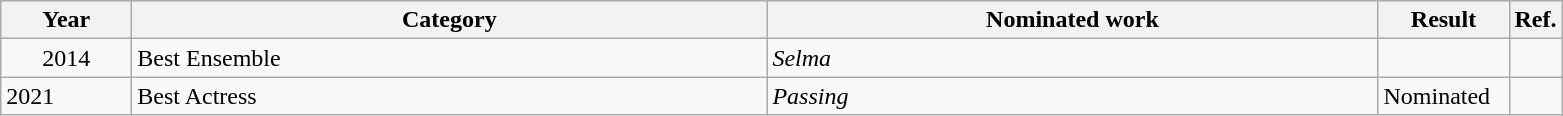<table class=wikitable>
<tr>
<th scope="col" style="width:5em;">Year</th>
<th scope="col" style="width:26em;">Category</th>
<th scope="col" style="width:25em;">Nominated work</th>
<th scope="col" style="width:5em;">Result</th>
<th>Ref.</th>
</tr>
<tr>
<td style="text-align:center;">2014</td>
<td>Best Ensemble</td>
<td><em>Selma</em></td>
<td></td>
<td style="text-align: center;"></td>
</tr>
<tr>
<td>2021</td>
<td>Best Actress</td>
<td><em>Passing</em></td>
<td>Nominated</td>
</tr>
</table>
